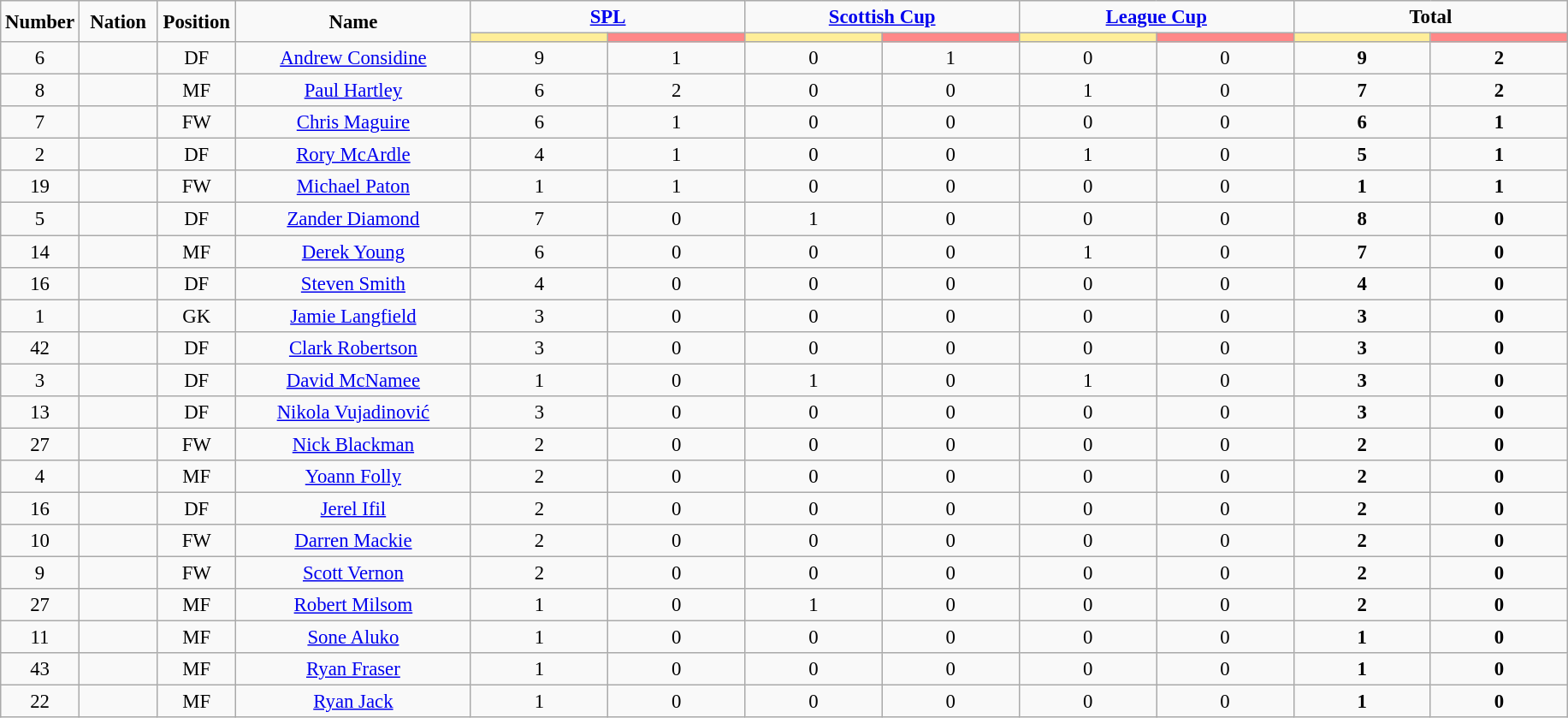<table class="wikitable" style="font-size: 95%; text-align: center;">
<tr>
<td rowspan="2" width="5%" align="center"><strong>Number</strong></td>
<td rowspan="2" width="5%" align="center"><strong>Nation</strong></td>
<td rowspan="2" width="5%" align="center"><strong>Position</strong></td>
<td rowspan="2" width="15%" align="center"><strong>Name</strong></td>
<td colspan="2" align="center"><strong><a href='#'>SPL</a></strong></td>
<td colspan="2" align="center"><strong><a href='#'>Scottish Cup</a></strong></td>
<td colspan="2" align="center"><strong><a href='#'>League Cup</a></strong></td>
<td colspan="2" align="center"><strong>Total</strong></td>
</tr>
<tr>
<th width=60 style="background: #FFEE99"></th>
<th width=60 style="background: #FF8888"></th>
<th width=60 style="background: #FFEE99"></th>
<th width=60 style="background: #FF8888"></th>
<th width=60 style="background: #FFEE99"></th>
<th width=60 style="background: #FF8888"></th>
<th width=60 style="background: #FFEE99"></th>
<th width=60 style="background: #FF8888"></th>
</tr>
<tr>
<td>6</td>
<td></td>
<td>DF</td>
<td><a href='#'>Andrew Considine</a></td>
<td>9</td>
<td>1</td>
<td>0</td>
<td>1</td>
<td>0</td>
<td>0</td>
<td><strong>9</strong></td>
<td><strong>2</strong></td>
</tr>
<tr>
<td>8</td>
<td></td>
<td>MF</td>
<td><a href='#'>Paul Hartley</a></td>
<td>6</td>
<td>2</td>
<td>0</td>
<td>0</td>
<td>1</td>
<td>0</td>
<td><strong>7</strong></td>
<td><strong>2</strong></td>
</tr>
<tr>
<td>7</td>
<td></td>
<td>FW</td>
<td><a href='#'>Chris Maguire</a></td>
<td>6</td>
<td>1</td>
<td>0</td>
<td>0</td>
<td>0</td>
<td>0</td>
<td><strong>6</strong></td>
<td><strong>1</strong></td>
</tr>
<tr>
<td>2</td>
<td></td>
<td>DF</td>
<td><a href='#'>Rory McArdle</a></td>
<td>4</td>
<td>1</td>
<td>0</td>
<td>0</td>
<td>1</td>
<td>0</td>
<td><strong>5</strong></td>
<td><strong>1</strong></td>
</tr>
<tr>
<td>19</td>
<td></td>
<td>FW</td>
<td><a href='#'>Michael Paton</a></td>
<td>1</td>
<td>1</td>
<td>0</td>
<td>0</td>
<td>0</td>
<td>0</td>
<td><strong>1</strong></td>
<td><strong>1</strong></td>
</tr>
<tr>
<td>5</td>
<td></td>
<td>DF</td>
<td><a href='#'>Zander Diamond</a></td>
<td>7</td>
<td>0</td>
<td>1</td>
<td>0</td>
<td>0</td>
<td>0</td>
<td><strong>8</strong></td>
<td><strong>0</strong></td>
</tr>
<tr>
<td>14</td>
<td></td>
<td>MF</td>
<td><a href='#'>Derek Young</a></td>
<td>6</td>
<td>0</td>
<td>0</td>
<td>0</td>
<td>1</td>
<td>0</td>
<td><strong>7</strong></td>
<td><strong>0</strong></td>
</tr>
<tr>
<td>16</td>
<td></td>
<td>DF</td>
<td><a href='#'>Steven Smith</a></td>
<td>4</td>
<td>0</td>
<td>0</td>
<td>0</td>
<td>0</td>
<td>0</td>
<td><strong>4</strong></td>
<td><strong>0</strong></td>
</tr>
<tr>
<td>1</td>
<td></td>
<td>GK</td>
<td><a href='#'>Jamie Langfield</a></td>
<td>3</td>
<td>0</td>
<td>0</td>
<td>0</td>
<td>0</td>
<td>0</td>
<td><strong>3</strong></td>
<td><strong>0</strong></td>
</tr>
<tr>
<td>42</td>
<td></td>
<td>DF</td>
<td><a href='#'>Clark Robertson</a></td>
<td>3</td>
<td>0</td>
<td>0</td>
<td>0</td>
<td>0</td>
<td>0</td>
<td><strong>3</strong></td>
<td><strong>0</strong></td>
</tr>
<tr>
<td>3</td>
<td></td>
<td>DF</td>
<td><a href='#'>David McNamee</a></td>
<td>1</td>
<td>0</td>
<td>1</td>
<td>0</td>
<td>1</td>
<td>0</td>
<td><strong>3</strong></td>
<td><strong>0</strong></td>
</tr>
<tr>
<td>13</td>
<td></td>
<td>DF</td>
<td><a href='#'>Nikola Vujadinović</a></td>
<td>3</td>
<td>0</td>
<td>0</td>
<td>0</td>
<td>0</td>
<td>0</td>
<td><strong>3</strong></td>
<td><strong>0</strong></td>
</tr>
<tr>
<td>27</td>
<td></td>
<td>FW</td>
<td><a href='#'>Nick Blackman</a></td>
<td>2</td>
<td>0</td>
<td>0</td>
<td>0</td>
<td>0</td>
<td>0</td>
<td><strong>2</strong></td>
<td><strong>0</strong></td>
</tr>
<tr>
<td>4</td>
<td></td>
<td>MF</td>
<td><a href='#'>Yoann Folly</a></td>
<td>2</td>
<td>0</td>
<td>0</td>
<td>0</td>
<td>0</td>
<td>0</td>
<td><strong>2</strong></td>
<td><strong>0</strong></td>
</tr>
<tr>
<td>16</td>
<td></td>
<td>DF</td>
<td><a href='#'>Jerel Ifil</a></td>
<td>2</td>
<td>0</td>
<td>0</td>
<td>0</td>
<td>0</td>
<td>0</td>
<td><strong>2</strong></td>
<td><strong>0</strong></td>
</tr>
<tr>
<td>10</td>
<td></td>
<td>FW</td>
<td><a href='#'>Darren Mackie</a></td>
<td>2</td>
<td>0</td>
<td>0</td>
<td>0</td>
<td>0</td>
<td>0</td>
<td><strong>2</strong></td>
<td><strong>0</strong></td>
</tr>
<tr>
<td>9</td>
<td></td>
<td>FW</td>
<td><a href='#'>Scott Vernon</a></td>
<td>2</td>
<td>0</td>
<td>0</td>
<td>0</td>
<td>0</td>
<td>0</td>
<td><strong>2</strong></td>
<td><strong>0</strong></td>
</tr>
<tr>
<td>27</td>
<td></td>
<td>MF</td>
<td><a href='#'>Robert Milsom</a></td>
<td>1</td>
<td>0</td>
<td>1</td>
<td>0</td>
<td>0</td>
<td>0</td>
<td><strong>2</strong></td>
<td><strong>0</strong></td>
</tr>
<tr>
<td>11</td>
<td></td>
<td>MF</td>
<td><a href='#'>Sone Aluko</a></td>
<td>1</td>
<td>0</td>
<td>0</td>
<td>0</td>
<td>0</td>
<td>0</td>
<td><strong>1</strong></td>
<td><strong>0</strong></td>
</tr>
<tr>
<td>43</td>
<td></td>
<td>MF</td>
<td><a href='#'>Ryan Fraser</a></td>
<td>1</td>
<td>0</td>
<td>0</td>
<td>0</td>
<td>0</td>
<td>0</td>
<td><strong>1</strong></td>
<td><strong>0</strong></td>
</tr>
<tr>
<td>22</td>
<td></td>
<td>MF</td>
<td><a href='#'>Ryan Jack</a></td>
<td>1</td>
<td>0</td>
<td>0</td>
<td>0</td>
<td>0</td>
<td>0</td>
<td><strong>1</strong></td>
<td><strong>0</strong></td>
</tr>
</table>
